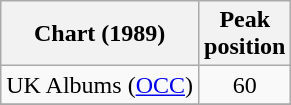<table class="wikitable sortable">
<tr>
<th>Chart (1989)</th>
<th>Peak<br>position</th>
</tr>
<tr>
<td>UK Albums (<a href='#'>OCC</a>)</td>
<td style="text-align:center;">60</td>
</tr>
<tr>
</tr>
</table>
